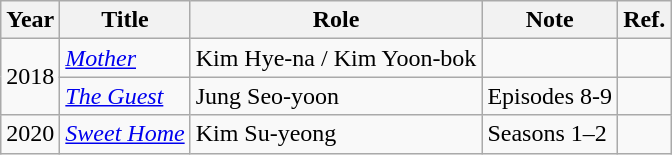<table class="wikitable">
<tr>
<th>Year</th>
<th>Title</th>
<th>Role</th>
<th>Note</th>
<th>Ref.</th>
</tr>
<tr>
<td rowspan=2>2018</td>
<td><em><a href='#'>Mother</a></em></td>
<td>Kim Hye-na / Kim Yoon-bok</td>
<td></td>
<td></td>
</tr>
<tr>
<td><em><a href='#'>The Guest</a></em></td>
<td>Jung Seo-yoon</td>
<td>Episodes 8-9</td>
<td></td>
</tr>
<tr>
<td>2020</td>
<td><em><a href='#'>Sweet Home</a></em></td>
<td>Kim Su-yeong</td>
<td>Seasons 1–2</td>
<td></td>
</tr>
</table>
